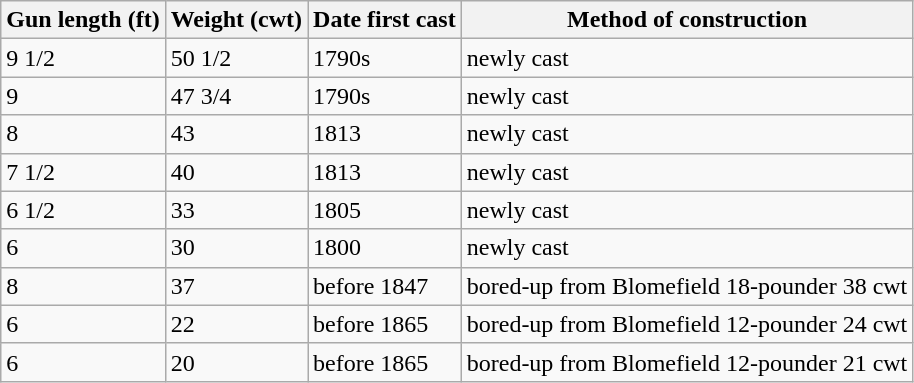<table class="wikitable">
<tr>
<th>Gun length (ft)</th>
<th>Weight (cwt)</th>
<th>Date first cast</th>
<th>Method of construction</th>
</tr>
<tr>
<td>9 1/2</td>
<td>50 1/2</td>
<td>1790s</td>
<td>newly cast</td>
</tr>
<tr>
<td>9</td>
<td>47 3/4</td>
<td>1790s</td>
<td>newly cast</td>
</tr>
<tr>
<td>8</td>
<td>43</td>
<td>1813</td>
<td>newly cast</td>
</tr>
<tr>
<td>7 1/2</td>
<td>40</td>
<td>1813</td>
<td>newly cast</td>
</tr>
<tr>
<td>6 1/2</td>
<td>33</td>
<td>1805</td>
<td>newly cast</td>
</tr>
<tr>
<td>6</td>
<td>30</td>
<td>1800</td>
<td>newly cast</td>
</tr>
<tr>
<td>8</td>
<td>37</td>
<td>before 1847</td>
<td>bored-up from Blomefield 18-pounder 38 cwt</td>
</tr>
<tr>
<td>6</td>
<td>22</td>
<td>before 1865</td>
<td>bored-up from Blomefield 12-pounder 24 cwt</td>
</tr>
<tr>
<td>6</td>
<td>20</td>
<td>before 1865</td>
<td>bored-up from Blomefield 12-pounder 21 cwt</td>
</tr>
</table>
